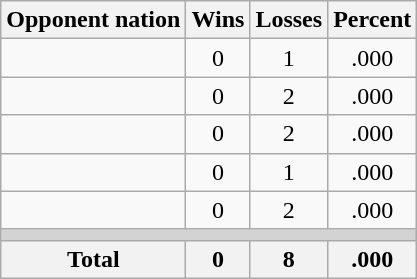<table class=wikitable>
<tr>
<th>Opponent nation</th>
<th>Wins</th>
<th>Losses</th>
<th>Percent</th>
</tr>
<tr align=center>
<td align=left></td>
<td>0</td>
<td>1</td>
<td>.000</td>
</tr>
<tr align=center>
<td align=left></td>
<td>0</td>
<td>2</td>
<td>.000</td>
</tr>
<tr align=center>
<td align=left></td>
<td>0</td>
<td>2</td>
<td>.000</td>
</tr>
<tr align=center>
<td align=left></td>
<td>0</td>
<td>1</td>
<td>.000</td>
</tr>
<tr align=center>
<td align=left></td>
<td>0</td>
<td>2</td>
<td>.000</td>
</tr>
<tr>
<td colspan=4 bgcolor=lightgray></td>
</tr>
<tr>
<th>Total</th>
<th>0</th>
<th>8</th>
<th>.000</th>
</tr>
</table>
